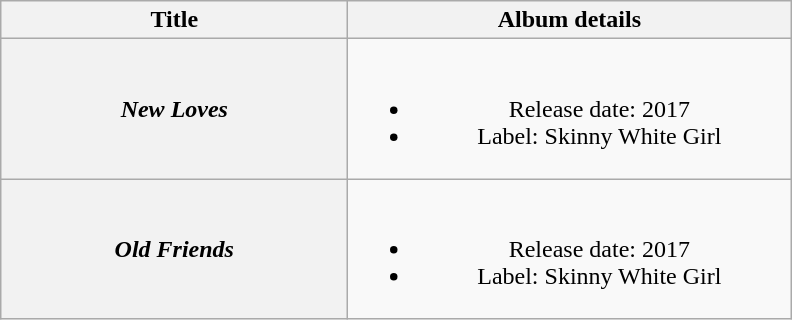<table class="wikitable plainrowheaders" style="text-align:center;">
<tr>
<th style="width:14em;">Title</th>
<th style="width:18em;">Album details</th>
</tr>
<tr>
<th scope="row"><em>New Loves</em></th>
<td><br><ul><li>Release date: 2017</li><li>Label: Skinny White Girl</li></ul></td>
</tr>
<tr>
<th scope="row"><em>Old Friends</em></th>
<td><br><ul><li>Release date: 2017</li><li>Label: Skinny White Girl</li></ul></td>
</tr>
</table>
